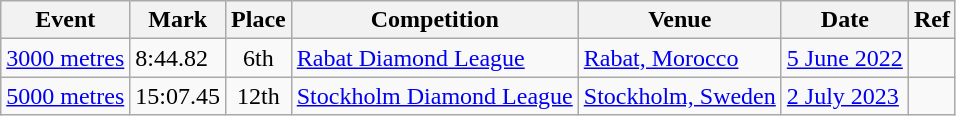<table class="wikitable">
<tr>
<th>Event</th>
<th>Mark</th>
<th>Place</th>
<th>Competition</th>
<th>Venue</th>
<th>Date</th>
<th>Ref</th>
</tr>
<tr>
<td><a href='#'>3000 metres</a></td>
<td>8:44.82</td>
<td style="text-align:center;">6th</td>
<td><a href='#'>Rabat Diamond League</a></td>
<td><a href='#'>Rabat, Morocco</a></td>
<td><a href='#'>5 June 2022</a></td>
<td></td>
</tr>
<tr>
<td><a href='#'>5000 metres</a></td>
<td>15:07.45</td>
<td style="text-align:center;">12th</td>
<td><a href='#'>Stockholm Diamond League</a></td>
<td><a href='#'>Stockholm, Sweden</a></td>
<td><a href='#'>2 July 2023</a></td>
<td></td>
</tr>
</table>
